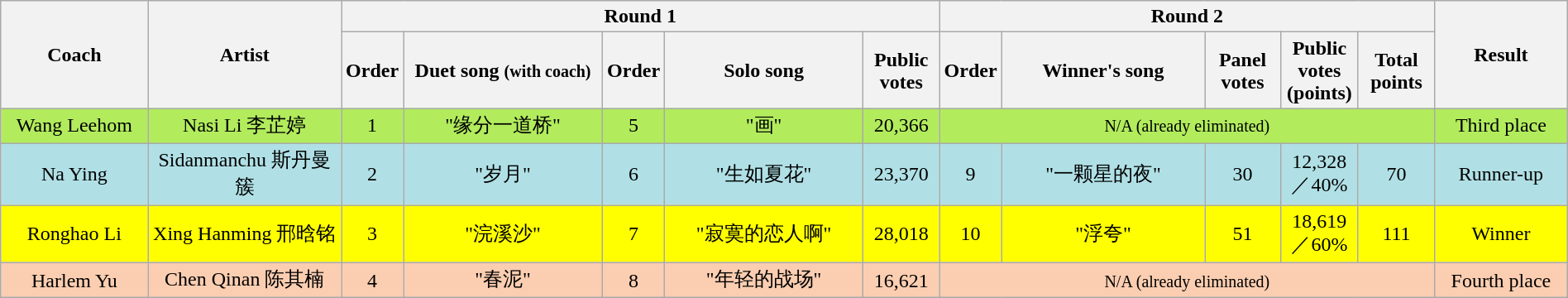<table class="wikitable" style="text-align:center; width:100%;">
<tr>
<th rowspan="2" scope="col" style="width:10%;">Coach</th>
<th rowspan="2" scope="col" style="width:13%;">Artist</th>
<th colspan="5" scope="col">Round 1</th>
<th colspan="5" scope="col">Round 2</th>
<th rowspan="2" scope="col" style="width:9%;">Result</th>
</tr>
<tr>
<th scope="col" style="width:2%;">Order</th>
<th scope="col" style="width:14%;">Duet song <small>(with coach)</small></th>
<th scope="col" style="width:2%;">Order</th>
<th scope="col" style="width:14%;">Solo song</th>
<th scope="col" style="width:5%;">Public votes</th>
<th scope="col" style="width:2%;">Order</th>
<th scope="col" style="width:14%;">Winner's song</th>
<th scope="col" style="width:5%;">Panel votes</th>
<th scope="col" style="width:5%;">Public votes (points)</th>
<th scope="col" style="width:5%;">Total points</th>
</tr>
<tr style="background:#B2EC5D;">
<td>Wang Leehom</td>
<td>Nasi Li 李芷婷</td>
<td>1</td>
<td>"缘分一道桥"</td>
<td>5</td>
<td>"画"</td>
<td>20,366</td>
<td colspan="5"><small>N/A (already eliminated)</small></td>
<td>Third place</td>
</tr>
<tr style="background:#B0E0E6;">
<td>Na Ying</td>
<td>Sidanmanchu 斯丹曼簇</td>
<td>2</td>
<td>"岁月"</td>
<td>6</td>
<td>"生如夏花"</td>
<td>23,370</td>
<td>9</td>
<td>"一颗星的夜"</td>
<td>30</td>
<td>12,328／40%</td>
<td>70</td>
<td>Runner-up</td>
</tr>
<tr style="background:yellow;">
<td>Ronghao Li</td>
<td>Xing Hanming 邢晗铭</td>
<td>3</td>
<td>"浣溪沙"</td>
<td>7</td>
<td>"寂寞的恋人啊"</td>
<td>28,018</td>
<td>10</td>
<td>"浮夸"</td>
<td>51</td>
<td>18,619／60%</td>
<td>111</td>
<td>Winner</td>
</tr>
<tr style="background:#FBCEB1;">
<td>Harlem Yu</td>
<td>Chen Qinan 陈其楠</td>
<td>4</td>
<td>"春泥"</td>
<td>8</td>
<td>"年轻的战场"</td>
<td>16,621</td>
<td colspan="5"><small>N/A (already eliminated)</small></td>
<td>Fourth place</td>
</tr>
</table>
